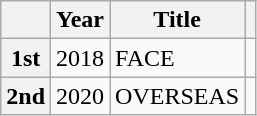<table class="wikitable">
<tr>
<th></th>
<th>Year</th>
<th>Title</th>
<th></th>
</tr>
<tr>
<th>1st</th>
<td>2018</td>
<td>FACE</td>
<td></td>
</tr>
<tr>
<th>2nd</th>
<td>2020</td>
<td>OVERSEAS</td>
<td></td>
</tr>
</table>
